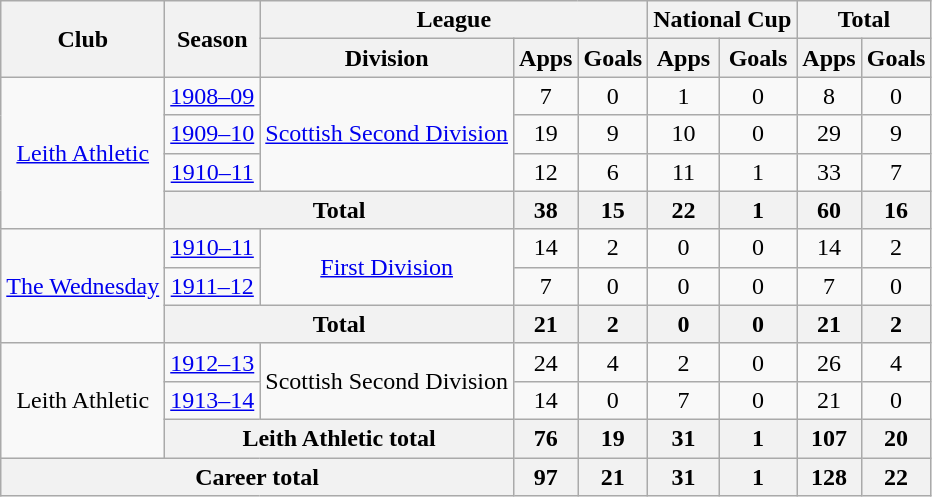<table class="wikitable" style="text-align: center;">
<tr>
<th rowspan="2">Club</th>
<th rowspan="2">Season</th>
<th colspan="3">League</th>
<th colspan="2">National Cup</th>
<th colspan="2">Total</th>
</tr>
<tr>
<th>Division</th>
<th>Apps</th>
<th>Goals</th>
<th>Apps</th>
<th>Goals</th>
<th>Apps</th>
<th>Goals</th>
</tr>
<tr>
<td rowspan="4"><a href='#'>Leith Athletic</a></td>
<td><a href='#'>1908–09</a></td>
<td rowspan="3"><a href='#'>Scottish Second Division</a></td>
<td>7</td>
<td>0</td>
<td>1</td>
<td>0</td>
<td>8</td>
<td>0</td>
</tr>
<tr>
<td><a href='#'>1909–10</a></td>
<td>19</td>
<td>9</td>
<td>10</td>
<td>0</td>
<td>29</td>
<td>9</td>
</tr>
<tr>
<td><a href='#'>1910–11</a></td>
<td>12</td>
<td>6</td>
<td>11</td>
<td>1</td>
<td>33</td>
<td>7</td>
</tr>
<tr>
<th colspan="2">Total</th>
<th>38</th>
<th>15</th>
<th>22</th>
<th>1</th>
<th>60</th>
<th>16</th>
</tr>
<tr>
<td rowspan="3"><a href='#'>The Wednesday</a></td>
<td><a href='#'>1910–11</a></td>
<td rowspan="2"><a href='#'>First Division</a></td>
<td>14</td>
<td>2</td>
<td>0</td>
<td>0</td>
<td>14</td>
<td>2</td>
</tr>
<tr>
<td><a href='#'>1911–12</a></td>
<td>7</td>
<td>0</td>
<td>0</td>
<td>0</td>
<td>7</td>
<td>0</td>
</tr>
<tr>
<th colspan="2">Total</th>
<th>21</th>
<th>2</th>
<th>0</th>
<th>0</th>
<th>21</th>
<th>2</th>
</tr>
<tr>
<td rowspan="3">Leith Athletic</td>
<td><a href='#'>1912–13</a></td>
<td rowspan="2">Scottish Second Division</td>
<td>24</td>
<td>4</td>
<td>2</td>
<td>0</td>
<td>26</td>
<td>4</td>
</tr>
<tr>
<td><a href='#'>1913–14</a></td>
<td>14</td>
<td>0</td>
<td>7</td>
<td>0</td>
<td>21</td>
<td>0</td>
</tr>
<tr>
<th colspan="2">Leith Athletic total</th>
<th>76</th>
<th>19</th>
<th>31</th>
<th>1</th>
<th>107</th>
<th>20</th>
</tr>
<tr>
<th colspan="3">Career total</th>
<th>97</th>
<th>21</th>
<th>31</th>
<th>1</th>
<th>128</th>
<th>22</th>
</tr>
</table>
